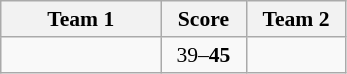<table class="wikitable" style="text-align: center; font-size:90% ">
<tr>
<th align="right" width="100">Team 1</th>
<th width="50">Score</th>
<th align="left" width="60">Team 2</th>
</tr>
<tr>
<td align=right></td>
<td align=center>39–<strong>45</strong></td>
<td align=left><strong></strong></td>
</tr>
</table>
